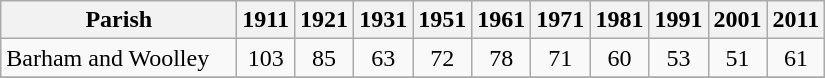<table class="wikitable" style="text-align:center;">
<tr>
<th width="150">Parish<br></th>
<th width="30">1911<br></th>
<th width="30">1921<br></th>
<th width="30">1931<br></th>
<th width="30">1951<br></th>
<th width="30">1961<br></th>
<th width="30">1971<br></th>
<th width="30">1981<br></th>
<th width="30">1991<br></th>
<th width="30">2001<br></th>
<th width="30">2011 <br></th>
</tr>
<tr>
<td align=left>Barham and Woolley</td>
<td align="center">103</td>
<td align="center">85</td>
<td align="center">63</td>
<td align="center">72</td>
<td align="center">78</td>
<td align="center">71</td>
<td align="center">60</td>
<td align="center">53</td>
<td align="center">51</td>
<td align="center">61</td>
</tr>
<tr>
</tr>
</table>
